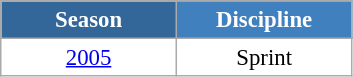<table class="wikitable" style="font-size:95%; text-align:center; border:grey solid 1px; border-collapse:collapse; background:#ffffff;">
<tr style="background-color:#369; color:white;">
<td rowspan="2" colspan="1" style="width:110px"><strong>Season</strong></td>
</tr>
<tr style="background-color:#4180be; color:white;">
<td style="width:110px"><strong>Discipline</strong></td>
</tr>
<tr>
<td align=center><a href='#'>2005</a></td>
<td align=center>Sprint</td>
</tr>
</table>
